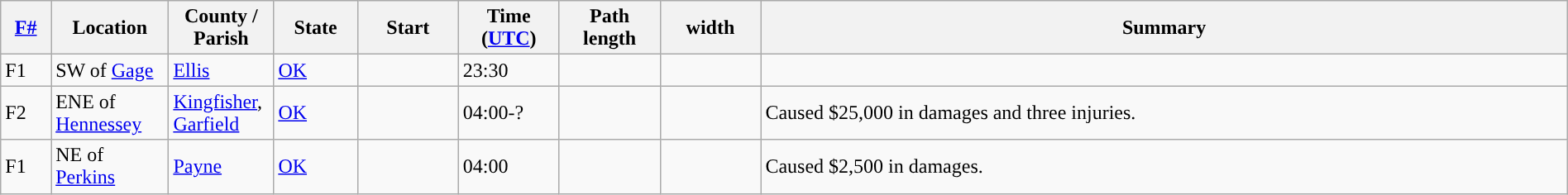<table class="wikitable sortable" style="width:100%;">
<tr>
<th scope="col"  style="width:3%; text-align:center;"><a href='#'>F#</a></th>
<th scope="col"  style="width:7%; text-align:center;" class="unsortable">Location</th>
<th scope="col"  style="width:6%; text-align:center;" class="unsortable">County / Parish</th>
<th scope="col"  style="width:5%; text-align:center;">State</th>
<th scope="col"  style="width:6%; text-align:center;">Start<br></th>
<th scope="col"  style="width:6%; text-align:center;">Time (<a href='#'>UTC</a>)</th>
<th scope="col"  style="width:6%; text-align:center;">Path length</th>
<th scope="col"  style="width:6%; text-align:center;"> width</th>
<th scope="col" class="unsortable" style="width:48%; text-align:center;">Summary</th>
</tr>
<tr>
<td>F1</td>
<td>SW of <a href='#'>Gage</a></td>
<td><a href='#'>Ellis</a></td>
<td><a href='#'>OK</a></td>
<td></td>
<td>23:30</td>
<td></td>
<td></td>
<td></td>
</tr>
<tr>
<td>F2</td>
<td>ENE of <a href='#'>Hennessey</a></td>
<td><a href='#'>Kingfisher</a>, <a href='#'>Garfield</a></td>
<td><a href='#'>OK</a></td>
<td></td>
<td>04:00-?</td>
<td></td>
<td></td>
<td>Caused $25,000 in damages and three injuries.</td>
</tr>
<tr>
<td>F1</td>
<td>NE of <a href='#'>Perkins</a></td>
<td><a href='#'>Payne</a></td>
<td><a href='#'>OK</a></td>
<td></td>
<td>04:00</td>
<td></td>
<td></td>
<td>Caused $2,500 in damages.</td>
</tr>
</table>
